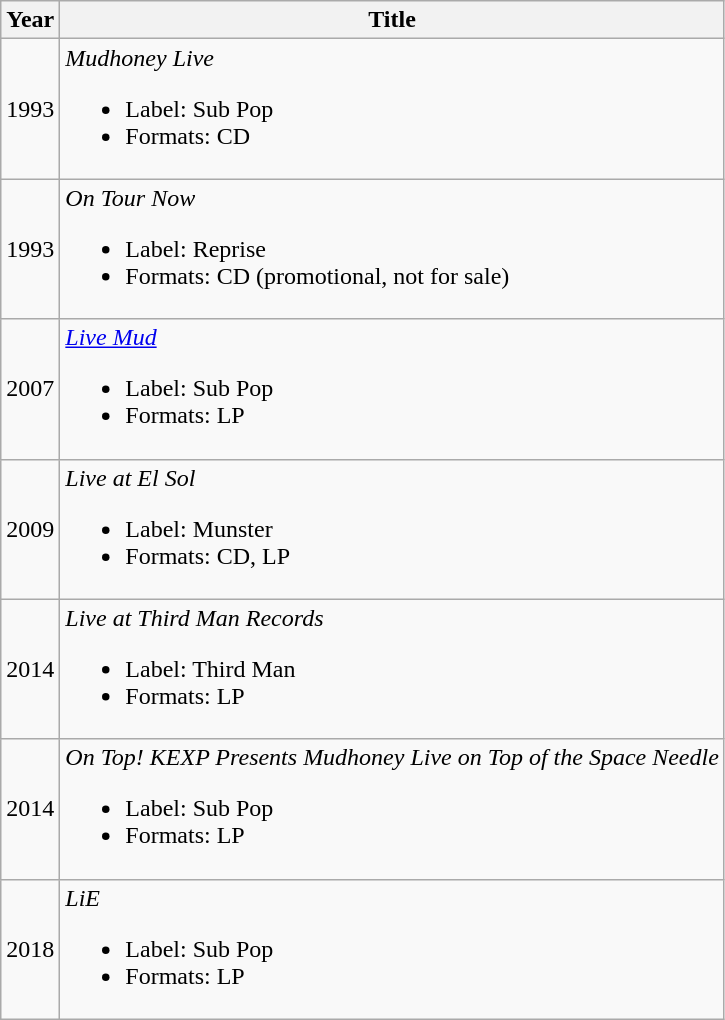<table class="wikitable">
<tr>
<th>Year</th>
<th>Title</th>
</tr>
<tr>
<td>1993</td>
<td><em>Mudhoney Live</em><br><ul><li>Label: Sub Pop</li><li>Formats: CD</li></ul></td>
</tr>
<tr>
<td>1993</td>
<td><em>On Tour Now</em><br><ul><li>Label: Reprise</li><li>Formats: CD (promotional, not for sale)</li></ul></td>
</tr>
<tr>
<td>2007</td>
<td><em><a href='#'>Live Mud</a></em><br><ul><li>Label: Sub Pop</li><li>Formats: LP</li></ul></td>
</tr>
<tr>
<td>2009</td>
<td><em>Live at El Sol</em><br><ul><li>Label: Munster</li><li>Formats: CD, LP</li></ul></td>
</tr>
<tr>
<td>2014</td>
<td><em>Live at Third Man Records</em><br><ul><li>Label: Third Man</li><li>Formats: LP</li></ul></td>
</tr>
<tr>
<td>2014</td>
<td><em>On Top! KEXP Presents Mudhoney Live on Top of the Space Needle</em><br><ul><li>Label: Sub Pop</li><li>Formats: LP</li></ul></td>
</tr>
<tr>
<td>2018</td>
<td><em>LiE</em><br><ul><li>Label: Sub Pop</li><li>Formats: LP</li></ul></td>
</tr>
</table>
